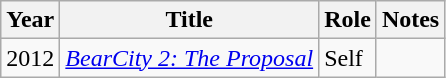<table class="wikitable sortable">
<tr>
<th>Year</th>
<th>Title</th>
<th>Role</th>
<th>Notes</th>
</tr>
<tr>
<td>2012</td>
<td><em><a href='#'>BearCity 2: The Proposal</a></em></td>
<td>Self</td>
<td></td>
</tr>
</table>
